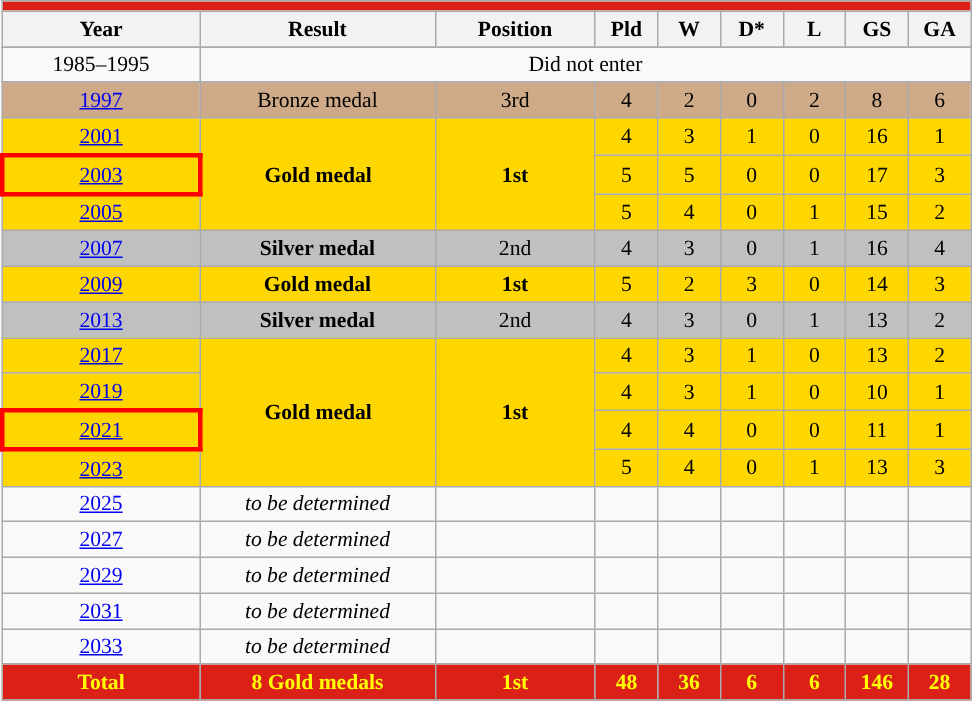<table class="wikitable" style="text-align: center;font-size:90%;">
<tr>
<th colspan="9" style="background: #DB2017; color: #FFFF00;"><a href='#'></a></th>
</tr>
<tr>
<th width=125>Year</th>
<th width=150>Result</th>
<th width=100>Position</th>
<th width=35>Pld</th>
<th width=35>W</th>
<th width=35>D*</th>
<th width=35>L</th>
<th width=35>GS</th>
<th width=35>GA</th>
</tr>
<tr>
</tr>
<tr>
<td> 1985–1995</td>
<td colspan=8>Did not enter</td>
</tr>
<tr>
</tr>
<tr style="background:#CFAA88;">
<td> <a href='#'>1997</a></td>
<td>Bronze medal</td>
<td>3rd</td>
<td>4</td>
<td>2</td>
<td>0</td>
<td>2</td>
<td>8</td>
<td>6</td>
</tr>
<tr style="background:gold;">
<td> <a href='#'>2001</a></td>
<td rowspan=3><strong>Gold medal</strong></td>
<td rowspan=3><strong>1st</strong></td>
<td>4</td>
<td>3</td>
<td>1</td>
<td>0</td>
<td>16</td>
<td>1</td>
</tr>
<tr style="background:gold;">
<td style="border:3px solid red;"> <a href='#'>2003</a></td>
<td>5</td>
<td>5</td>
<td>0</td>
<td>0</td>
<td>17</td>
<td>3</td>
</tr>
<tr style="background:gold;">
<td> <a href='#'>2005</a></td>
<td>5</td>
<td>4</td>
<td>0</td>
<td>1</td>
<td>15</td>
<td>2</td>
</tr>
<tr style="background:silver;">
<td> <a href='#'>2007</a></td>
<td><strong>Silver medal</strong></td>
<td>2nd</td>
<td>4</td>
<td>3</td>
<td>0</td>
<td>1</td>
<td>16</td>
<td>4</td>
</tr>
<tr style="background:gold;">
<td> <a href='#'>2009</a></td>
<td><strong>Gold medal</strong></td>
<td><strong>1st</strong></td>
<td>5</td>
<td>2</td>
<td>3</td>
<td>0</td>
<td>14</td>
<td>3</td>
</tr>
<tr style="background:silver;">
<td> <a href='#'>2013</a></td>
<td><strong>Silver medal</strong></td>
<td>2nd</td>
<td>4</td>
<td>3</td>
<td>0</td>
<td>1</td>
<td>13</td>
<td>2</td>
</tr>
<tr style="background:gold;">
<td> <a href='#'>2017</a></td>
<td rowspan=4><strong>Gold medal</strong></td>
<td rowspan=4><strong>1st</strong></td>
<td>4</td>
<td>3</td>
<td>1</td>
<td>0</td>
<td>13</td>
<td>2</td>
</tr>
<tr style="background:gold;">
<td> <a href='#'>2019</a></td>
<td>4</td>
<td>3</td>
<td>1</td>
<td>0</td>
<td>10</td>
<td>1</td>
</tr>
<tr style="background:gold;">
<td style="border:3px solid red;"> <a href='#'>2021</a></td>
<td>4</td>
<td>4</td>
<td>0</td>
<td>0</td>
<td>11</td>
<td>1</td>
</tr>
<tr style="background:gold;">
<td> <a href='#'>2023</a></td>
<td>5</td>
<td>4</td>
<td>0</td>
<td>1</td>
<td>13</td>
<td>3</td>
</tr>
<tr>
<td> <a href='#'>2025</a></td>
<td><em>to be determined</em></td>
<td></td>
<td></td>
<td></td>
<td></td>
<td></td>
<td></td>
<td></td>
</tr>
<tr>
<td> <a href='#'>2027</a></td>
<td><em>to be determined</em></td>
<td></td>
<td></td>
<td></td>
<td></td>
<td></td>
<td></td>
<td></td>
</tr>
<tr>
<td> <a href='#'>2029</a></td>
<td><em>to be determined</em></td>
<td></td>
<td></td>
<td></td>
<td></td>
<td></td>
<td></td>
<td></td>
</tr>
<tr>
<td> <a href='#'>2031</a></td>
<td><em>to be determined</em></td>
<td></td>
<td></td>
<td></td>
<td></td>
<td></td>
<td></td>
<td></td>
</tr>
<tr>
<td> <a href='#'>2033</a></td>
<td><em>to be determined</em></td>
<td></td>
<td></td>
<td></td>
<td></td>
<td></td>
<td></td>
<td></td>
</tr>
<tr>
<td colspan=1 style="background: #DB2017; color: #FFFF00;"><strong>Total</strong></td>
<td style="background: #DB2017; color: #FFFF00;"><strong>8 Gold medals</strong></td>
<td style="background: #DB2017; color: #FFFF00;"><strong>1st</strong></td>
<td style="background: #DB2017; color: #FFFF00;"><strong>48</strong></td>
<td style="background: #DB2017; color: #FFFF00;"><strong>36</strong></td>
<td style="background: #DB2017; color: #FFFF00;"><strong>6</strong></td>
<td style="background: #DB2017; color: #FFFF00;"><strong>6</strong></td>
<td style="background: #DB2017; color: #FFFF00;"><strong>146</strong></td>
<td style="background: #DB2017; color: #FFFF00;"><strong>28</strong></td>
</tr>
</table>
